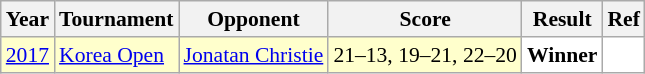<table class="sortable wikitable" style="font-size: 90%">
<tr>
<th>Year</th>
<th>Tournament</th>
<th>Opponent</th>
<th>Score</th>
<th>Result</th>
<th>Ref</th>
</tr>
<tr style="background:#FFFFCC">
<td align="center"><a href='#'>2017</a></td>
<td align="left"><a href='#'>Korea Open</a></td>
<td align="left"> <a href='#'>Jonatan Christie</a></td>
<td align="left">21–13, 19–21, 22–20</td>
<td style="text-align: left; background:white"> <strong>Winner</strong></td>
<td style="text-align:center; background:white"></td>
</tr>
</table>
